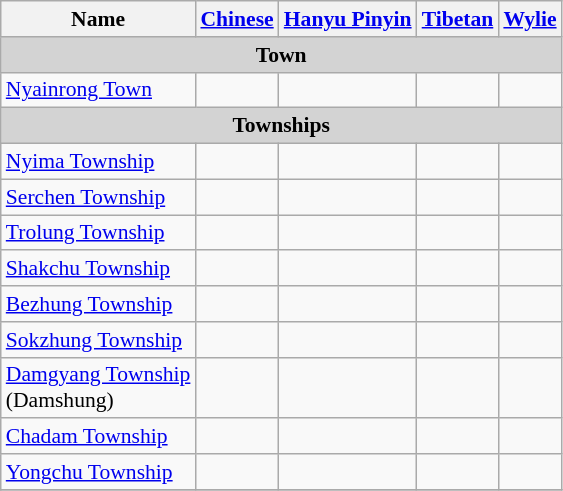<table class="wikitable"  style="font-size:90%;" align=center>
<tr>
<th>Name</th>
<th><a href='#'>Chinese</a></th>
<th><a href='#'>Hanyu Pinyin</a></th>
<th><a href='#'>Tibetan</a></th>
<th><a href='#'>Wylie</a></th>
</tr>
<tr --------->
<td colspan="5"  style="text-align:center; background:#d3d3d3;"><strong>Town</strong></td>
</tr>
<tr --------->
<td><a href='#'>Nyainrong Town</a></td>
<td></td>
<td></td>
<td></td>
<td></td>
</tr>
<tr --------->
<td colspan="5"  style="text-align:center; background:#d3d3d3;"><strong>Townships</strong></td>
</tr>
<tr --------->
<td><a href='#'>Nyima Township</a></td>
<td></td>
<td></td>
<td></td>
<td></td>
</tr>
<tr>
<td><a href='#'>Serchen Township</a></td>
<td></td>
<td></td>
<td></td>
<td></td>
</tr>
<tr>
<td><a href='#'>Trolung Township</a></td>
<td></td>
<td></td>
<td></td>
<td></td>
</tr>
<tr>
<td><a href='#'>Shakchu Township</a></td>
<td></td>
<td></td>
<td></td>
<td></td>
</tr>
<tr>
<td><a href='#'>Bezhung Township</a></td>
<td></td>
<td></td>
<td></td>
<td></td>
</tr>
<tr>
<td><a href='#'>Sokzhung Township</a></td>
<td></td>
<td></td>
<td></td>
<td></td>
</tr>
<tr>
<td><a href='#'>Damgyang Township</a><br>(Damshung)</td>
<td></td>
<td></td>
<td></td>
<td></td>
</tr>
<tr>
<td><a href='#'>Chadam Township</a></td>
<td></td>
<td></td>
<td></td>
<td></td>
</tr>
<tr>
<td><a href='#'>Yongchu Township</a></td>
<td></td>
<td></td>
<td></td>
<td></td>
</tr>
<tr>
</tr>
</table>
